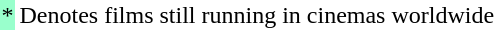<table class="wikidiv">
<tr>
<td style="text-align:left; background:#9fc;">*</td>
<td>Denotes films still running in cinemas worldwide</td>
</tr>
</table>
